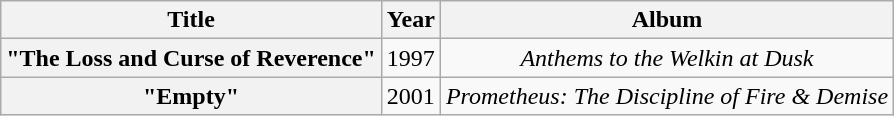<table class="wikitable plainrowheaders" style="text-align:center;">
<tr>
<th scope="col">Title</th>
<th scope="col">Year</th>
<th scope="col">Album</th>
</tr>
<tr>
<th scope="row">"The Loss and Curse of Reverence"</th>
<td>1997</td>
<td><em>Anthems to the Welkin at Dusk</em></td>
</tr>
<tr>
<th scope="row">"Empty"</th>
<td>2001</td>
<td><em>Prometheus: The Discipline of Fire & Demise</em></td>
</tr>
</table>
